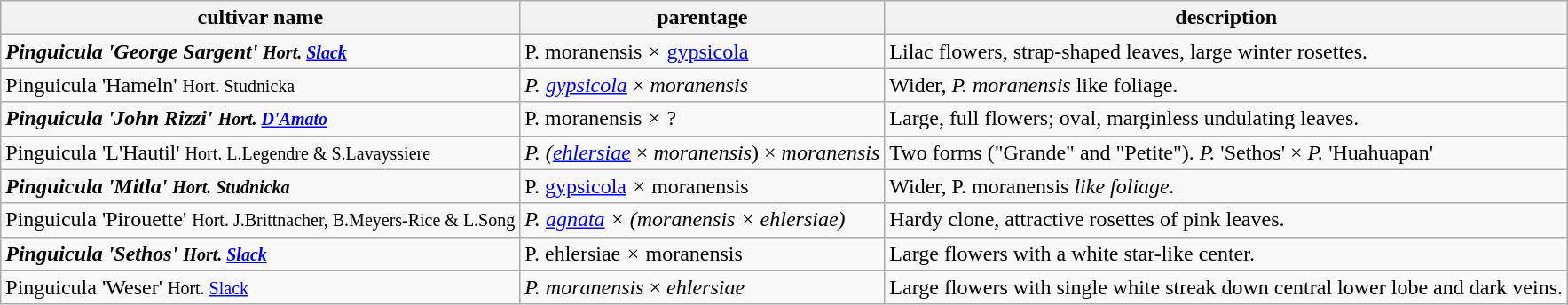<table border="2" class="wikitable">
<tr>
<th>cultivar name</th>
<th>parentage</th>
<th>description</th>
</tr>
<tr>
<td><strong><em>Pinguicula<em> 'George Sargent<strong>' <small>Hort. <a href='#'>Slack</a></small></td>
<td></em>P. moranensis<em> × </em><a href='#'>gypsicola</a><em></td>
<td>Lilac flowers, strap-shaped leaves, large winter rosettes.</td>
</tr>
<tr>
<td></em></strong>Pinguicula</em> 'Hameln</strong>' <small>Hort. Studnicka</small></td>
<td><em>P. <a href='#'>gypsicola</a></em> × <em>moranensis</em></td>
<td>Wider, <em>P. moranensis</em> like foliage.</td>
</tr>
<tr>
<td><strong><em>Pinguicula<em> 'John Rizzi<strong>' <small>Hort. <a href='#'>D'Amato</a></small></td>
<td></em>P. moranensis<em> × </em>?<em></td>
<td>Large, full flowers; oval, marginless undulating leaves.</td>
</tr>
<tr>
<td></em></strong>Pinguicula</em> 'L'Hautil</strong>'  <small>Hort. L.Legendre & S.Lavayssiere</small></td>
<td><em>P. (<a href='#'>ehlersiae</a></em> × <em>moranensis</em>) × <em>moranensis</em></td>
<td>Two forms ("Grande" and "Petite"). <em>P.</em> 'Sethos' × <em>P.</em> 'Huahuapan'</td>
</tr>
<tr>
<td><strong><em>Pinguicula<em> 'Mitla<strong>' <small>Hort. Studnicka</small></td>
<td></em>P. <a href='#'>gypsicola</a><em> × </em>moranensis<em></td>
<td>Wider, </em>P. moranensis<em> like foliage.</td>
</tr>
<tr>
<td></em></strong>Pinguicula</em> 'Pirouette</strong>' <small>Hort. J.Brittnacher, B.Meyers-Rice & L.Song</small></td>
<td><em>P. <a href='#'>agnata</a> × (moranensis × ehlersiae)</em></td>
<td>Hardy clone, attractive rosettes of pink leaves.</td>
</tr>
<tr>
<td><strong><em>Pinguicula<em> 'Sethos<strong>' <small>Hort. <a href='#'>Slack</a></small></td>
<td></em>P. ehlersiae<em> × </em>moranensis<em></td>
<td>Large flowers with a white star-like center.</td>
</tr>
<tr>
<td></em></strong>Pinguicula</em> 'Weser</strong>' <small>Hort. <a href='#'>Slack</a></small></td>
<td><em>P. moranensis</em> × <em>ehlersiae</em></td>
<td>Large flowers with single white streak down central lower lobe and dark veins.</td>
</tr>
</table>
